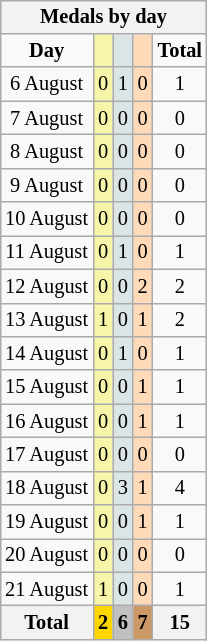<table class="wikitable" style="font-size:85%; float:right">
<tr align=center>
<th colspan=7>Medals by day</th>
</tr>
<tr align=center>
<td><strong>Day</strong></td>
<td style="background:#f7f6a8;"></td>
<td style="background:#dce5e5;"></td>
<td style="background:#ffdab9;"></td>
<td><strong>Total</strong></td>
</tr>
<tr align=center>
<td>6 August</td>
<td style="background:#f7f6a8;">0</td>
<td style="background:#dce5e5;">1</td>
<td style="background:#ffdab9;">0</td>
<td>1</td>
</tr>
<tr align=center>
<td>7 August</td>
<td style="background:#f7f6a8;">0</td>
<td style="background:#dce5e5;">0</td>
<td style="background:#ffdab9;">0</td>
<td>0</td>
</tr>
<tr align=center>
<td>8 August</td>
<td style="background:#f7f6a8;">0</td>
<td style="background:#dce5e5;">0</td>
<td style="background:#ffdab9;">0</td>
<td>0</td>
</tr>
<tr align=center>
<td>9 August</td>
<td style="background:#f7f6a8;">0</td>
<td style="background:#dce5e5;">0</td>
<td style="background:#ffdab9;">0</td>
<td>0</td>
</tr>
<tr align=center>
<td>10 August</td>
<td style="background:#f7f6a8;">0</td>
<td style="background:#dce5e5;">0</td>
<td style="background:#ffdab9;">0</td>
<td>0</td>
</tr>
<tr align=center>
<td>11 August</td>
<td style="background:#f7f6a8;">0</td>
<td style="background:#dce5e5;">1</td>
<td style="background:#ffdab9;">0</td>
<td>1</td>
</tr>
<tr align=center>
<td>12 August</td>
<td style="background:#f7f6a8;">0</td>
<td style="background:#dce5e5;">0</td>
<td style="background:#ffdab9;">2</td>
<td>2</td>
</tr>
<tr align=center>
<td>13 August</td>
<td style="background:#f7f6a8;">1</td>
<td style="background:#dce5e5;">0</td>
<td style="background:#ffdab9;">1</td>
<td>2</td>
</tr>
<tr align=center>
<td>14 August</td>
<td style="background:#f7f6a8;">0</td>
<td style="background:#dce5e5;">1</td>
<td style="background:#ffdab9;">0</td>
<td>1</td>
</tr>
<tr align=center>
<td>15 August</td>
<td style="background:#f7f6a8;">0</td>
<td style="background:#dce5e5;">0</td>
<td style="background:#ffdab9;">1</td>
<td>1</td>
</tr>
<tr align=center>
<td>16 August</td>
<td style="background:#f7f6a8;">0</td>
<td style="background:#dce5e5;">0</td>
<td style="background:#ffdab9;">1</td>
<td>1</td>
</tr>
<tr align=center>
<td>17 August</td>
<td style="background:#f7f6a8;">0</td>
<td style="background:#dce5e5;">0</td>
<td style="background:#ffdab9;">0</td>
<td>0</td>
</tr>
<tr align=center>
<td>18 August</td>
<td style="background:#f7f6a8;">0</td>
<td style="background:#dce5e5;">3</td>
<td style="background:#ffdab9;">1</td>
<td>4</td>
</tr>
<tr align=center>
<td>19 August</td>
<td style="background:#f7f6a8;">0</td>
<td style="background:#dce5e5;">0</td>
<td style="background:#ffdab9;">1</td>
<td>1</td>
</tr>
<tr align=center>
<td>20 August</td>
<td style="background:#f7f6a8;">0</td>
<td style="background:#dce5e5;">0</td>
<td style="background:#ffdab9;">0</td>
<td>0</td>
</tr>
<tr align=center>
<td>21 August</td>
<td style="background:#f7f6a8;">1</td>
<td style="background:#dce5e5;">0</td>
<td style="background:#ffdab9;">0</td>
<td>1</td>
</tr>
<tr align=center>
<th>Total</th>
<th style="background:gold;">2</th>
<th style="background:silver;">6</th>
<th style="background:#c96;">7</th>
<th>15</th>
</tr>
</table>
